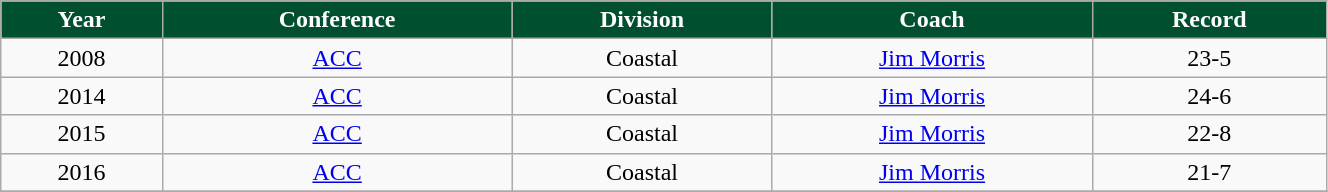<table cellpadding="1" border="1" cellspacing="1" width="70%" class="wikitable sortable" style="text-align:center;">
<tr>
<th style="background: #005030; color:white;">Year</th>
<th style="background: #005030; color:white;">Conference</th>
<th style="background: #005030; color:white;">Division</th>
<th style="background: #005030; color:white;">Coach</th>
<th style="background: #005030; color:white;">Record</th>
</tr>
<tr>
<td>2008</td>
<td><a href='#'>ACC</a></td>
<td>Coastal</td>
<td><a href='#'>Jim Morris</a></td>
<td>23-5</td>
</tr>
<tr>
<td>2014</td>
<td><a href='#'>ACC</a></td>
<td>Coastal</td>
<td><a href='#'>Jim Morris</a></td>
<td>24-6</td>
</tr>
<tr>
<td>2015</td>
<td><a href='#'>ACC</a></td>
<td>Coastal</td>
<td><a href='#'>Jim Morris</a></td>
<td>22-8</td>
</tr>
<tr>
<td>2016</td>
<td><a href='#'>ACC</a></td>
<td>Coastal</td>
<td><a href='#'>Jim Morris</a></td>
<td>21-7</td>
</tr>
<tr>
</tr>
</table>
